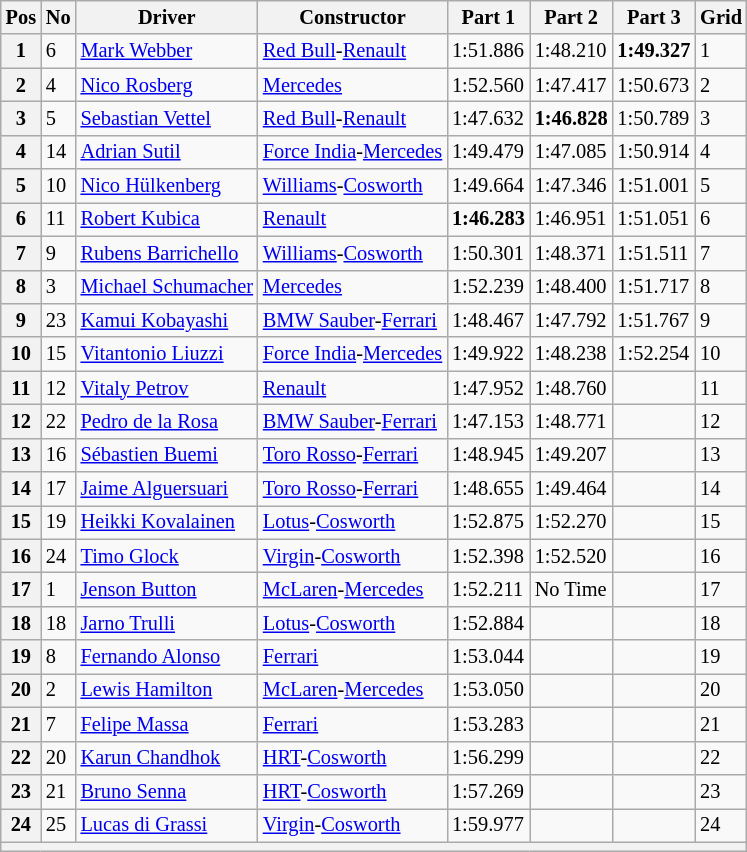<table class="wikitable sortable" style="font-size: 85%">
<tr>
<th>Pos</th>
<th>No</th>
<th>Driver</th>
<th>Constructor</th>
<th>Part 1</th>
<th>Part 2</th>
<th>Part 3</th>
<th>Grid</th>
</tr>
<tr>
<th>1</th>
<td>6</td>
<td> <a href='#'>Mark Webber</a></td>
<td><a href='#'>Red Bull</a>-<a href='#'>Renault</a></td>
<td>1:51.886</td>
<td>1:48.210</td>
<td><strong>1:49.327</strong></td>
<td>1</td>
</tr>
<tr>
<th>2</th>
<td>4</td>
<td> <a href='#'>Nico Rosberg</a></td>
<td><a href='#'>Mercedes</a></td>
<td>1:52.560</td>
<td>1:47.417</td>
<td>1:50.673</td>
<td>2</td>
</tr>
<tr>
<th>3</th>
<td>5</td>
<td> <a href='#'>Sebastian Vettel</a></td>
<td><a href='#'>Red Bull</a>-<a href='#'>Renault</a></td>
<td>1:47.632</td>
<td><strong>1:46.828</strong></td>
<td>1:50.789</td>
<td>3</td>
</tr>
<tr>
<th>4</th>
<td>14</td>
<td> <a href='#'>Adrian Sutil</a></td>
<td><a href='#'>Force India</a>-<a href='#'>Mercedes</a></td>
<td>1:49.479</td>
<td>1:47.085</td>
<td>1:50.914</td>
<td>4</td>
</tr>
<tr>
<th>5</th>
<td>10</td>
<td> <a href='#'>Nico Hülkenberg</a></td>
<td><a href='#'>Williams</a>-<a href='#'>Cosworth</a></td>
<td>1:49.664</td>
<td>1:47.346</td>
<td>1:51.001</td>
<td>5</td>
</tr>
<tr>
<th>6</th>
<td>11</td>
<td> <a href='#'>Robert Kubica</a></td>
<td><a href='#'>Renault</a></td>
<td><strong>1:46.283</strong></td>
<td>1:46.951</td>
<td>1:51.051</td>
<td>6</td>
</tr>
<tr>
<th>7</th>
<td>9</td>
<td> <a href='#'>Rubens Barrichello</a></td>
<td><a href='#'>Williams</a>-<a href='#'>Cosworth</a></td>
<td>1:50.301</td>
<td>1:48.371</td>
<td>1:51.511</td>
<td>7</td>
</tr>
<tr>
<th>8</th>
<td>3</td>
<td> <a href='#'>Michael Schumacher</a></td>
<td><a href='#'>Mercedes</a></td>
<td>1:52.239</td>
<td>1:48.400</td>
<td>1:51.717</td>
<td>8</td>
</tr>
<tr>
<th>9</th>
<td>23</td>
<td> <a href='#'>Kamui Kobayashi</a></td>
<td><a href='#'>BMW Sauber</a>-<a href='#'>Ferrari</a></td>
<td>1:48.467</td>
<td>1:47.792</td>
<td>1:51.767</td>
<td>9</td>
</tr>
<tr>
<th>10</th>
<td>15</td>
<td> <a href='#'>Vitantonio Liuzzi</a></td>
<td><a href='#'>Force India</a>-<a href='#'>Mercedes</a></td>
<td>1:49.922</td>
<td>1:48.238</td>
<td>1:52.254</td>
<td>10</td>
</tr>
<tr>
<th>11</th>
<td>12</td>
<td> <a href='#'>Vitaly Petrov</a></td>
<td><a href='#'>Renault</a></td>
<td>1:47.952</td>
<td>1:48.760</td>
<td></td>
<td>11</td>
</tr>
<tr>
<th>12</th>
<td>22</td>
<td> <a href='#'>Pedro de la Rosa</a></td>
<td><a href='#'>BMW Sauber</a>-<a href='#'>Ferrari</a></td>
<td>1:47.153</td>
<td>1:48.771</td>
<td></td>
<td>12</td>
</tr>
<tr>
<th>13</th>
<td>16</td>
<td> <a href='#'>Sébastien Buemi</a></td>
<td><a href='#'>Toro Rosso</a>-<a href='#'>Ferrari</a></td>
<td>1:48.945</td>
<td>1:49.207</td>
<td></td>
<td>13</td>
</tr>
<tr>
<th>14</th>
<td>17</td>
<td> <a href='#'>Jaime Alguersuari</a></td>
<td><a href='#'>Toro Rosso</a>-<a href='#'>Ferrari</a></td>
<td>1:48.655</td>
<td>1:49.464</td>
<td></td>
<td>14</td>
</tr>
<tr>
<th>15</th>
<td>19</td>
<td> <a href='#'>Heikki Kovalainen</a></td>
<td><a href='#'>Lotus</a>-<a href='#'>Cosworth</a></td>
<td>1:52.875</td>
<td>1:52.270</td>
<td></td>
<td>15</td>
</tr>
<tr>
<th>16</th>
<td>24</td>
<td> <a href='#'>Timo Glock</a></td>
<td><a href='#'>Virgin</a>-<a href='#'>Cosworth</a></td>
<td>1:52.398</td>
<td>1:52.520</td>
<td></td>
<td>16</td>
</tr>
<tr>
<th>17</th>
<td>1</td>
<td> <a href='#'>Jenson Button</a></td>
<td><a href='#'>McLaren</a>-<a href='#'>Mercedes</a></td>
<td>1:52.211</td>
<td>No Time</td>
<td></td>
<td>17</td>
</tr>
<tr>
<th>18</th>
<td>18</td>
<td> <a href='#'>Jarno Trulli</a></td>
<td><a href='#'>Lotus</a>-<a href='#'>Cosworth</a></td>
<td>1:52.884</td>
<td></td>
<td></td>
<td>18</td>
</tr>
<tr>
<th>19</th>
<td>8</td>
<td> <a href='#'>Fernando Alonso</a></td>
<td><a href='#'>Ferrari</a></td>
<td>1:53.044</td>
<td></td>
<td></td>
<td>19</td>
</tr>
<tr>
<th>20</th>
<td>2</td>
<td> <a href='#'>Lewis Hamilton</a></td>
<td><a href='#'>McLaren</a>-<a href='#'>Mercedes</a></td>
<td>1:53.050</td>
<td></td>
<td></td>
<td>20</td>
</tr>
<tr>
<th>21</th>
<td>7</td>
<td> <a href='#'>Felipe Massa</a></td>
<td><a href='#'>Ferrari</a></td>
<td>1:53.283</td>
<td></td>
<td></td>
<td>21</td>
</tr>
<tr>
<th>22</th>
<td>20</td>
<td> <a href='#'>Karun Chandhok</a></td>
<td><a href='#'>HRT</a>-<a href='#'>Cosworth</a></td>
<td>1:56.299</td>
<td></td>
<td></td>
<td>22</td>
</tr>
<tr>
<th>23</th>
<td>21</td>
<td> <a href='#'>Bruno Senna</a></td>
<td><a href='#'>HRT</a>-<a href='#'>Cosworth</a></td>
<td>1:57.269</td>
<td></td>
<td></td>
<td>23</td>
</tr>
<tr>
<th>24</th>
<td>25</td>
<td> <a href='#'>Lucas di Grassi</a></td>
<td><a href='#'>Virgin</a>-<a href='#'>Cosworth</a></td>
<td>1:59.977</td>
<td></td>
<td></td>
<td>24</td>
</tr>
<tr>
<th colspan="8"></th>
</tr>
</table>
